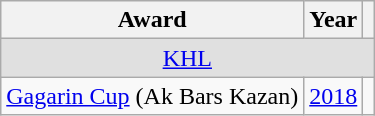<table class="wikitable">
<tr>
<th>Award</th>
<th>Year</th>
<th></th>
</tr>
<tr ALIGN="center" bgcolor="#e0e0e0">
<td colspan="3"><a href='#'>KHL</a></td>
</tr>
<tr>
<td><a href='#'>Gagarin Cup</a> (Ak Bars Kazan)</td>
<td><a href='#'>2018</a></td>
<td></td>
</tr>
</table>
